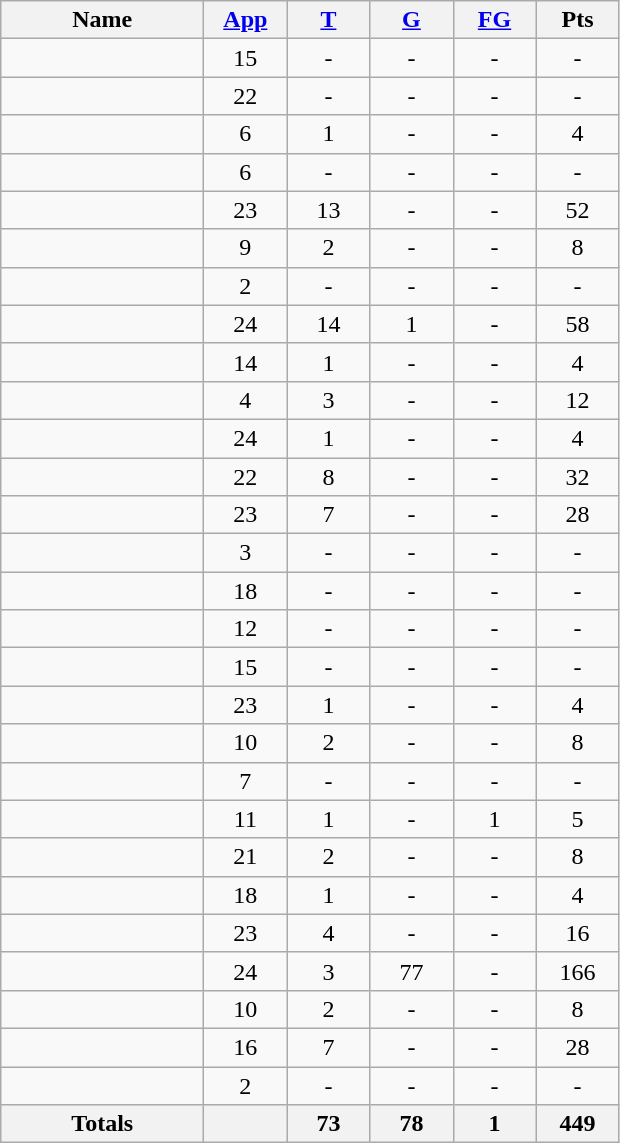<table class="wikitable sortable" style="text-align: center;">
<tr>
<th style="width:8em">Name</th>
<th style="width:3em"><a href='#'>App</a></th>
<th style="width:3em"><a href='#'>T</a></th>
<th style="width:3em"><a href='#'>G</a></th>
<th style="width:3em"><a href='#'>FG</a></th>
<th style="width:3em">Pts</th>
</tr>
<tr>
<td style="text-align:left;"></td>
<td>15</td>
<td>-</td>
<td>-</td>
<td>-</td>
<td>-</td>
</tr>
<tr>
<td style="text-align:left;"></td>
<td>22</td>
<td>-</td>
<td>-</td>
<td>-</td>
<td>-</td>
</tr>
<tr>
<td style="text-align:left;"></td>
<td>6</td>
<td>1</td>
<td>-</td>
<td>-</td>
<td>4</td>
</tr>
<tr>
<td style="text-align:left;"></td>
<td>6</td>
<td>-</td>
<td>-</td>
<td>-</td>
<td>-</td>
</tr>
<tr>
<td style="text-align:left;"></td>
<td>23</td>
<td>13</td>
<td>-</td>
<td>-</td>
<td>52</td>
</tr>
<tr>
<td style="text-align:left;"></td>
<td>9</td>
<td>2</td>
<td>-</td>
<td>-</td>
<td>8</td>
</tr>
<tr>
<td style="text-align:left;"></td>
<td>2</td>
<td>-</td>
<td>-</td>
<td>-</td>
<td>-</td>
</tr>
<tr>
<td style="text-align:left;"></td>
<td>24</td>
<td>14</td>
<td>1</td>
<td>-</td>
<td>58</td>
</tr>
<tr>
<td style="text-align:left;"></td>
<td>14</td>
<td>1</td>
<td>-</td>
<td>-</td>
<td>4</td>
</tr>
<tr>
<td style="text-align:left;"></td>
<td>4</td>
<td>3</td>
<td>-</td>
<td>-</td>
<td>12</td>
</tr>
<tr>
<td style="text-align:left;"></td>
<td>24</td>
<td>1</td>
<td>-</td>
<td>-</td>
<td>4</td>
</tr>
<tr>
<td style="text-align:left;"></td>
<td>22</td>
<td>8</td>
<td>-</td>
<td>-</td>
<td>32</td>
</tr>
<tr>
<td style="text-align:left;"></td>
<td>23</td>
<td>7</td>
<td>-</td>
<td>-</td>
<td>28</td>
</tr>
<tr>
<td style="text-align:left;"></td>
<td>3</td>
<td>-</td>
<td>-</td>
<td>-</td>
<td>-</td>
</tr>
<tr>
<td style="text-align:left;"></td>
<td>18</td>
<td>-</td>
<td>-</td>
<td>-</td>
<td>-</td>
</tr>
<tr>
<td style="text-align:left;"></td>
<td>12</td>
<td>-</td>
<td>-</td>
<td>-</td>
<td>-</td>
</tr>
<tr>
<td style="text-align:left;"></td>
<td>15</td>
<td>-</td>
<td>-</td>
<td>-</td>
<td>-</td>
</tr>
<tr>
<td style="text-align:left;"></td>
<td>23</td>
<td>1</td>
<td>-</td>
<td>-</td>
<td>4</td>
</tr>
<tr>
<td style="text-align:left;"></td>
<td>10</td>
<td>2</td>
<td>-</td>
<td>-</td>
<td>8</td>
</tr>
<tr>
<td style="text-align:left;"></td>
<td>7</td>
<td>-</td>
<td>-</td>
<td>-</td>
<td>-</td>
</tr>
<tr>
<td style="text-align:left;"></td>
<td>11</td>
<td>1</td>
<td>-</td>
<td>1</td>
<td>5</td>
</tr>
<tr>
<td style="text-align:left;"></td>
<td>21</td>
<td>2</td>
<td>-</td>
<td>-</td>
<td>8</td>
</tr>
<tr>
<td style="text-align:left;"></td>
<td>18</td>
<td>1</td>
<td>-</td>
<td>-</td>
<td>4</td>
</tr>
<tr>
<td style="text-align:left;"></td>
<td>23</td>
<td>4</td>
<td>-</td>
<td>-</td>
<td>16</td>
</tr>
<tr>
<td style="text-align:left;"></td>
<td>24</td>
<td>3</td>
<td>77</td>
<td>-</td>
<td>166</td>
</tr>
<tr>
<td style="text-align:left;"></td>
<td>10</td>
<td>2</td>
<td>-</td>
<td>-</td>
<td>8</td>
</tr>
<tr>
<td style="text-align:left;"></td>
<td>16</td>
<td>7</td>
<td>-</td>
<td>-</td>
<td>28</td>
</tr>
<tr>
<td style="text-align:left;"></td>
<td>2</td>
<td>-</td>
<td>-</td>
<td>-</td>
<td>-</td>
</tr>
<tr class="sortbottom">
<th>Totals</th>
<th></th>
<th>73</th>
<th>78</th>
<th>1</th>
<th>449</th>
</tr>
</table>
